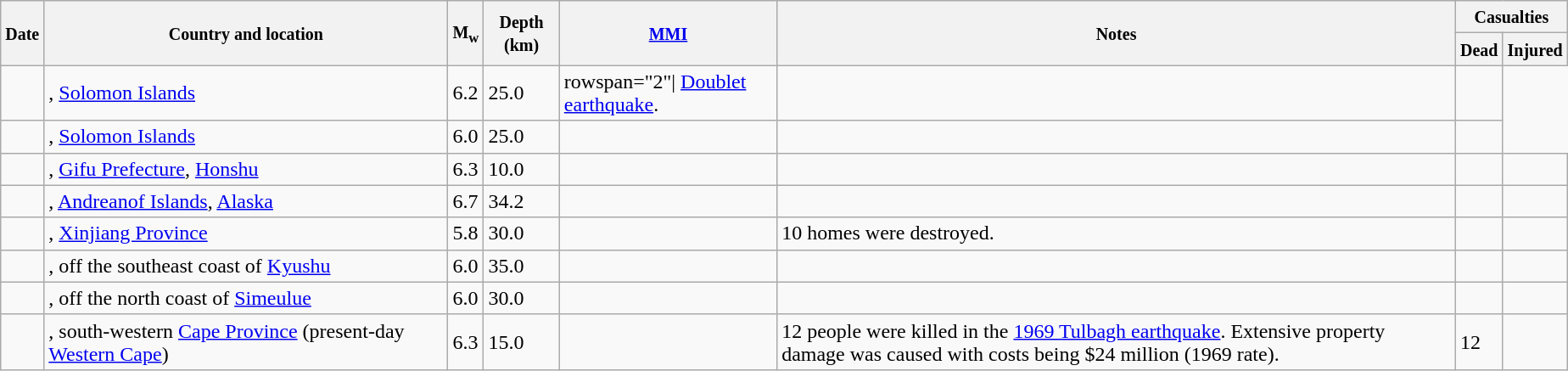<table class="wikitable sortable sort-under" style="border:1px black; margin-left:1em;">
<tr>
<th rowspan="2"><small>Date</small></th>
<th rowspan="2" style="width: 310px"><small>Country and location</small></th>
<th rowspan="2"><small>M<sub>w</sub></small></th>
<th rowspan="2"><small>Depth (km)</small></th>
<th rowspan="2"><small><a href='#'>MMI</a></small></th>
<th rowspan="2" class="unsortable"><small>Notes</small></th>
<th colspan="2"><small>Casualties</small></th>
</tr>
<tr>
<th><small>Dead</small></th>
<th><small>Injured</small></th>
</tr>
<tr>
<td></td>
<td>, <a href='#'>Solomon Islands</a></td>
<td>6.2</td>
<td>25.0</td>
<td>rowspan="2"| <a href='#'>Doublet earthquake</a>.</td>
<td></td>
<td></td>
</tr>
<tr>
<td></td>
<td>, <a href='#'>Solomon Islands</a></td>
<td>6.0</td>
<td>25.0</td>
<td></td>
<td></td>
<td></td>
</tr>
<tr>
<td></td>
<td>, <a href='#'>Gifu Prefecture</a>, <a href='#'>Honshu</a></td>
<td>6.3</td>
<td>10.0</td>
<td></td>
<td></td>
<td></td>
<td></td>
</tr>
<tr>
<td></td>
<td>, <a href='#'>Andreanof Islands</a>, <a href='#'>Alaska</a></td>
<td>6.7</td>
<td>34.2</td>
<td></td>
<td></td>
<td></td>
<td></td>
</tr>
<tr>
<td></td>
<td>, <a href='#'>Xinjiang Province</a></td>
<td>5.8</td>
<td>30.0</td>
<td></td>
<td>10 homes were destroyed.</td>
<td></td>
<td></td>
</tr>
<tr>
<td></td>
<td>, off the southeast coast of <a href='#'>Kyushu</a></td>
<td>6.0</td>
<td>35.0</td>
<td></td>
<td></td>
<td></td>
<td></td>
</tr>
<tr>
<td></td>
<td>, off the north coast of <a href='#'>Simeulue</a></td>
<td>6.0</td>
<td>30.0</td>
<td></td>
<td></td>
<td></td>
<td></td>
</tr>
<tr>
<td></td>
<td>, south-western <a href='#'>Cape Province</a> (present-day <a href='#'>Western Cape</a>)</td>
<td>6.3</td>
<td>15.0</td>
<td></td>
<td>12 people were killed in the <a href='#'>1969 Tulbagh earthquake</a>. Extensive property damage was caused with costs being $24 million (1969 rate).</td>
<td>12</td>
<td></td>
</tr>
</table>
